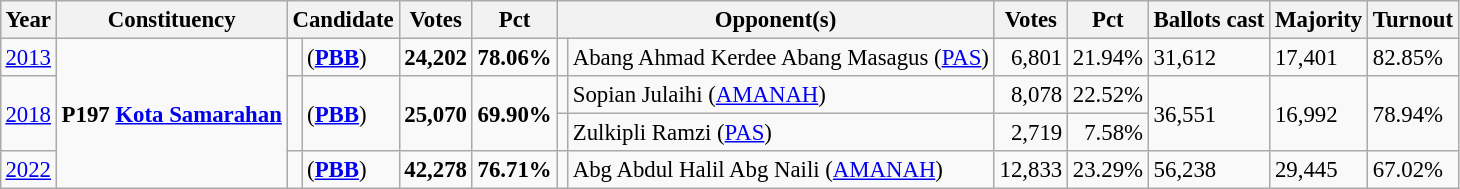<table class="wikitable" style="margin:0.5em ; font-size:95%">
<tr>
<th>Year</th>
<th>Constituency</th>
<th colspan=2>Candidate</th>
<th>Votes</th>
<th>Pct</th>
<th colspan=2>Opponent(s)</th>
<th>Votes</th>
<th>Pct</th>
<th>Ballots cast</th>
<th>Majority</th>
<th>Turnout</th>
</tr>
<tr>
<td><a href='#'>2013</a></td>
<td rowspan=4><strong>P197 <a href='#'>Kota Samarahan</a></strong></td>
<td></td>
<td> (<a href='#'><strong>PBB</strong></a>)</td>
<td align="right"><strong>24,202</strong></td>
<td><strong>78.06%</strong></td>
<td></td>
<td>Abang Ahmad Kerdee Abang Masagus (<a href='#'>PAS</a>)</td>
<td align="right">6,801</td>
<td>21.94%</td>
<td>31,612</td>
<td>17,401</td>
<td>82.85%</td>
</tr>
<tr>
<td rowspan="2"><a href='#'>2018</a></td>
<td rowspan="2" ></td>
<td rowspan="2"> (<a href='#'><strong>PBB</strong></a>)</td>
<td rowspan="2" align="right"><strong>25,070</strong></td>
<td rowspan="2"><strong>69.90%</strong></td>
<td></td>
<td>Sopian Julaihi (<a href='#'>AMANAH</a>)</td>
<td align="right">8,078</td>
<td>22.52%</td>
<td rowspan="2">36,551</td>
<td rowspan="2">16,992</td>
<td rowspan="2">78.94%</td>
</tr>
<tr>
<td></td>
<td>Zulkipli Ramzi (<a href='#'>PAS</a>)</td>
<td align="right">2,719</td>
<td align="right">7.58%</td>
</tr>
<tr>
<td><a href='#'>2022</a></td>
<td></td>
<td> (<a href='#'><strong>PBB</strong></a>)</td>
<td align=right><strong>42,278</strong></td>
<td><strong>76.71%</strong></td>
<td></td>
<td>Abg Abdul Halil Abg Naili (<a href='#'>AMANAH</a>)</td>
<td align=right>12,833</td>
<td>23.29%</td>
<td>56,238</td>
<td>29,445</td>
<td>67.02%</td>
</tr>
</table>
